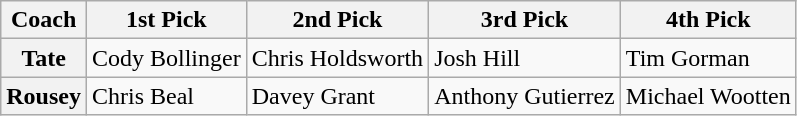<table class="wikitable">
<tr>
<th>Coach</th>
<th>1st Pick</th>
<th>2nd Pick</th>
<th>3rd Pick</th>
<th>4th Pick</th>
</tr>
<tr>
<th>Tate</th>
<td>Cody Bollinger</td>
<td>Chris Holdsworth</td>
<td>Josh Hill</td>
<td>Tim Gorman</td>
</tr>
<tr>
<th>Rousey</th>
<td>Chris Beal</td>
<td>Davey Grant</td>
<td>Anthony Gutierrez</td>
<td>Michael Wootten</td>
</tr>
</table>
